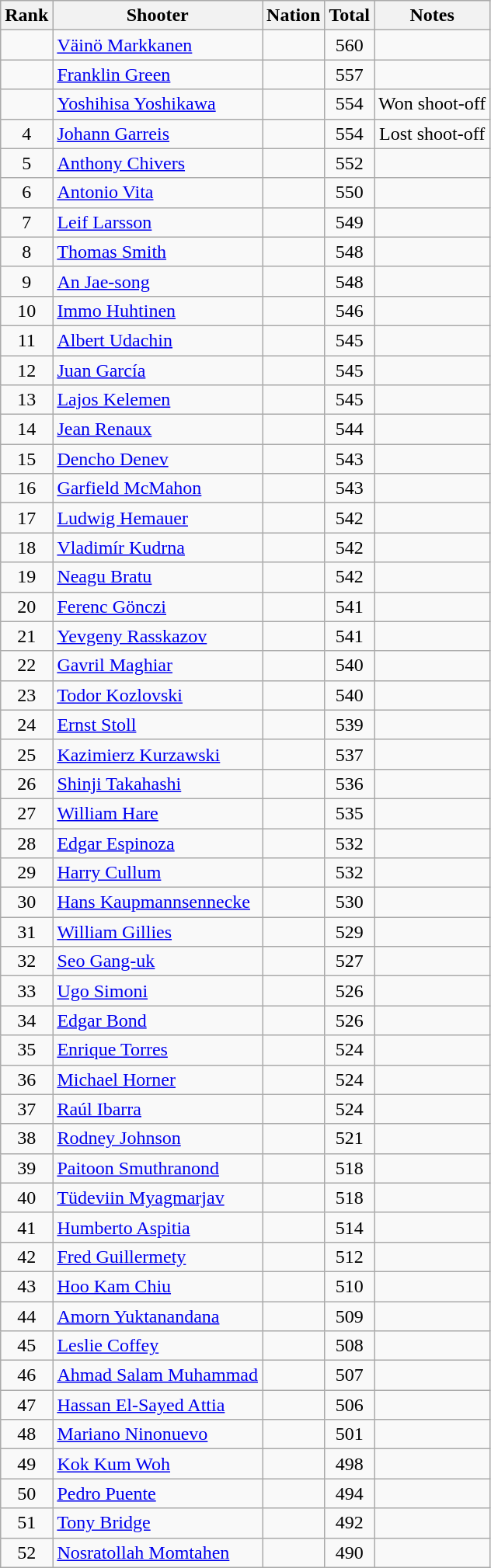<table class="wikitable sortable" style="text-align:center">
<tr>
<th>Rank</th>
<th>Shooter</th>
<th>Nation</th>
<th>Total</th>
<th>Notes</th>
</tr>
<tr>
<td></td>
<td align=left><a href='#'>Väinö Markkanen</a></td>
<td align=left></td>
<td>560</td>
<td></td>
</tr>
<tr>
<td></td>
<td align=left><a href='#'>Franklin Green</a></td>
<td align=left></td>
<td>557</td>
<td></td>
</tr>
<tr>
<td></td>
<td align=left><a href='#'>Yoshihisa Yoshikawa</a></td>
<td align=left></td>
<td>554</td>
<td>Won shoot-off</td>
</tr>
<tr>
<td>4</td>
<td align=left><a href='#'>Johann Garreis</a></td>
<td align=left></td>
<td>554</td>
<td>Lost shoot-off</td>
</tr>
<tr>
<td>5</td>
<td align=left><a href='#'>Anthony Chivers</a></td>
<td align=left></td>
<td>552</td>
<td></td>
</tr>
<tr>
<td>6</td>
<td align=left><a href='#'>Antonio Vita</a></td>
<td align=left></td>
<td>550</td>
<td></td>
</tr>
<tr>
<td>7</td>
<td align=left><a href='#'>Leif Larsson</a></td>
<td align=left></td>
<td>549</td>
<td></td>
</tr>
<tr>
<td>8</td>
<td align=left><a href='#'>Thomas Smith</a></td>
<td align=left></td>
<td>548</td>
<td></td>
</tr>
<tr>
<td>9</td>
<td align=left><a href='#'>An Jae-song</a></td>
<td align=left></td>
<td>548</td>
<td></td>
</tr>
<tr>
<td>10</td>
<td align=left><a href='#'>Immo Huhtinen</a></td>
<td align=left></td>
<td>546</td>
<td></td>
</tr>
<tr>
<td>11</td>
<td align=left><a href='#'>Albert Udachin</a></td>
<td align=left></td>
<td>545</td>
<td></td>
</tr>
<tr>
<td>12</td>
<td align=left><a href='#'>Juan García</a></td>
<td align=left></td>
<td>545</td>
<td></td>
</tr>
<tr>
<td>13</td>
<td align=left><a href='#'>Lajos Kelemen</a></td>
<td align=left></td>
<td>545</td>
<td></td>
</tr>
<tr>
<td>14</td>
<td align=left><a href='#'>Jean Renaux</a></td>
<td align=left></td>
<td>544</td>
<td></td>
</tr>
<tr>
<td>15</td>
<td align=left><a href='#'>Dencho Denev</a></td>
<td align=left></td>
<td>543</td>
<td></td>
</tr>
<tr>
<td>16</td>
<td align=left><a href='#'>Garfield McMahon</a></td>
<td align=left></td>
<td>543</td>
<td></td>
</tr>
<tr>
<td>17</td>
<td align=left><a href='#'>Ludwig Hemauer</a></td>
<td align=left></td>
<td>542</td>
<td></td>
</tr>
<tr>
<td>18</td>
<td align=left><a href='#'>Vladimír Kudrna</a></td>
<td align=left></td>
<td>542</td>
<td></td>
</tr>
<tr>
<td>19</td>
<td align=left><a href='#'>Neagu Bratu</a></td>
<td align=left></td>
<td>542</td>
<td></td>
</tr>
<tr>
<td>20</td>
<td align=left><a href='#'>Ferenc Gönczi</a></td>
<td align=left></td>
<td>541</td>
<td></td>
</tr>
<tr>
<td>21</td>
<td align=left><a href='#'>Yevgeny Rasskazov</a></td>
<td align=left></td>
<td>541</td>
<td></td>
</tr>
<tr>
<td>22</td>
<td align=left><a href='#'>Gavril Maghiar</a></td>
<td align=left></td>
<td>540</td>
<td></td>
</tr>
<tr>
<td>23</td>
<td align=left><a href='#'>Todor Kozlovski</a></td>
<td align=left></td>
<td>540</td>
<td></td>
</tr>
<tr>
<td>24</td>
<td align=left><a href='#'>Ernst Stoll</a></td>
<td align=left></td>
<td>539</td>
<td></td>
</tr>
<tr>
<td>25</td>
<td align=left><a href='#'>Kazimierz Kurzawski</a></td>
<td align=left></td>
<td>537</td>
<td></td>
</tr>
<tr>
<td>26</td>
<td align=left><a href='#'>Shinji Takahashi</a></td>
<td align=left></td>
<td>536</td>
<td></td>
</tr>
<tr>
<td>27</td>
<td align=left><a href='#'>William Hare</a></td>
<td align=left></td>
<td>535</td>
<td></td>
</tr>
<tr>
<td>28</td>
<td align=left><a href='#'>Edgar Espinoza</a></td>
<td align=left></td>
<td>532</td>
<td></td>
</tr>
<tr>
<td>29</td>
<td align=left><a href='#'>Harry Cullum</a></td>
<td align=left></td>
<td>532</td>
<td></td>
</tr>
<tr>
<td>30</td>
<td align=left><a href='#'>Hans Kaupmannsennecke</a></td>
<td align=left></td>
<td>530</td>
<td></td>
</tr>
<tr>
<td>31</td>
<td align=left><a href='#'>William Gillies</a></td>
<td align=left></td>
<td>529</td>
<td></td>
</tr>
<tr>
<td>32</td>
<td align=left><a href='#'>Seo Gang-uk</a></td>
<td align=left></td>
<td>527</td>
<td></td>
</tr>
<tr>
<td>33</td>
<td align=left><a href='#'>Ugo Simoni</a></td>
<td align=left></td>
<td>526</td>
<td></td>
</tr>
<tr>
<td>34</td>
<td align=left><a href='#'>Edgar Bond</a></td>
<td align=left></td>
<td>526</td>
<td></td>
</tr>
<tr>
<td>35</td>
<td align=left><a href='#'>Enrique Torres</a></td>
<td align=left></td>
<td>524</td>
<td></td>
</tr>
<tr>
<td>36</td>
<td align=left><a href='#'>Michael Horner</a></td>
<td align=left></td>
<td>524</td>
<td></td>
</tr>
<tr>
<td>37</td>
<td align=left><a href='#'>Raúl Ibarra</a></td>
<td align=left></td>
<td>524</td>
<td></td>
</tr>
<tr>
<td>38</td>
<td align=left><a href='#'>Rodney Johnson</a></td>
<td align=left></td>
<td>521</td>
<td></td>
</tr>
<tr>
<td>39</td>
<td align=left><a href='#'>Paitoon Smuthranond</a></td>
<td align=left></td>
<td>518</td>
<td></td>
</tr>
<tr>
<td>40</td>
<td align=left><a href='#'>Tüdeviin Myagmarjav</a></td>
<td align=left></td>
<td>518</td>
<td></td>
</tr>
<tr>
<td>41</td>
<td align=left><a href='#'>Humberto Aspitia</a></td>
<td align=left></td>
<td>514</td>
<td></td>
</tr>
<tr>
<td>42</td>
<td align=left><a href='#'>Fred Guillermety</a></td>
<td align=left></td>
<td>512</td>
<td></td>
</tr>
<tr>
<td>43</td>
<td align=left><a href='#'>Hoo Kam Chiu</a></td>
<td align=left></td>
<td>510</td>
<td></td>
</tr>
<tr>
<td>44</td>
<td align=left><a href='#'>Amorn Yuktanandana</a></td>
<td align=left></td>
<td>509</td>
<td></td>
</tr>
<tr>
<td>45</td>
<td align=left><a href='#'>Leslie Coffey</a></td>
<td align=left></td>
<td>508</td>
<td></td>
</tr>
<tr>
<td>46</td>
<td align=left><a href='#'>Ahmad Salam Muhammad</a></td>
<td align=left></td>
<td>507</td>
<td></td>
</tr>
<tr>
<td>47</td>
<td align=left><a href='#'>Hassan El-Sayed Attia</a></td>
<td align=left></td>
<td>506</td>
<td></td>
</tr>
<tr>
<td>48</td>
<td align=left><a href='#'>Mariano Ninonuevo</a></td>
<td align=left></td>
<td>501</td>
<td></td>
</tr>
<tr>
<td>49</td>
<td align=left><a href='#'>Kok Kum Woh</a></td>
<td align=left></td>
<td>498</td>
<td></td>
</tr>
<tr>
<td>50</td>
<td align=left><a href='#'>Pedro Puente</a></td>
<td align=left></td>
<td>494</td>
<td></td>
</tr>
<tr>
<td>51</td>
<td align=left><a href='#'>Tony Bridge</a></td>
<td align=left></td>
<td>492</td>
<td></td>
</tr>
<tr>
<td>52</td>
<td align=left><a href='#'>Nosratollah Momtahen</a></td>
<td align=left></td>
<td>490</td>
<td></td>
</tr>
</table>
